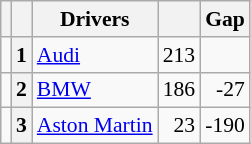<table class="wikitable" style="font-size: 90%;">
<tr>
<th></th>
<th></th>
<th>Drivers</th>
<th></th>
<th>Gap</th>
</tr>
<tr>
<td align="left"></td>
<th>1</th>
<td> <a href='#'>Audi</a></td>
<td align="right">213</td>
<td align="right"></td>
</tr>
<tr>
<td align="left"></td>
<th>2</th>
<td> <a href='#'>BMW</a></td>
<td align="right">186</td>
<td align="right">-27</td>
</tr>
<tr>
<td align="left"></td>
<th>3</th>
<td> <a href='#'>Aston Martin</a></td>
<td align="right">23</td>
<td align="right">-190</td>
</tr>
</table>
